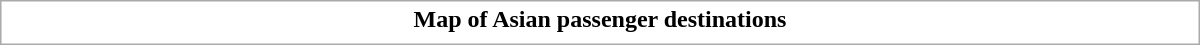<table class="collapsible uncollapsed" style="border:1px #aaa solid; width:50em; margin:0.2em auto">
<tr>
<th>Map of Asian passenger destinations</th>
</tr>
<tr>
<td></td>
</tr>
</table>
